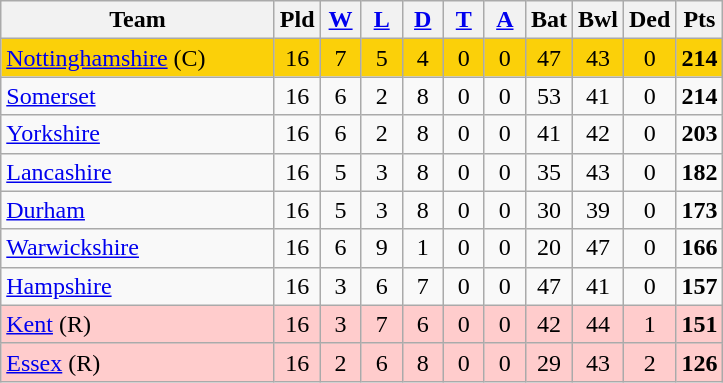<table class="wikitable" style="text-align:center;">
<tr>
<th width=175>Team</th>
<th width=20 abbr="Played">Pld</th>
<th width=20 abbr="Won"><a href='#'>W</a></th>
<th width=20 abbr="Lost"><a href='#'>L</a></th>
<th width=20 abbr="Drawn"><a href='#'>D</a></th>
<th width=20 abbr="Tied"><a href='#'>T</a></th>
<th width=20 abbr="Abandoned"><a href='#'>A</a></th>
<th width=20 abbr="Batting Points">Bat</th>
<th width=20 abbr="Bowling Points">Bwl</th>
<th width=20 abbr="Deducted points">Ded</th>
<th width=20 abbr="Points">Pts</th>
</tr>
<tr style="background:#fbd009;">
<td style="text-align:left;"><a href='#'>Nottinghamshire</a> (C)</td>
<td>16</td>
<td>7</td>
<td>5</td>
<td>4</td>
<td>0</td>
<td>0</td>
<td>47</td>
<td>43</td>
<td>0</td>
<td><strong>214</strong></td>
</tr>
<tr style="background:#f9f9f9;">
<td style="text-align:left;"><a href='#'>Somerset</a></td>
<td>16</td>
<td>6</td>
<td>2</td>
<td>8</td>
<td>0</td>
<td>0</td>
<td>53</td>
<td>41</td>
<td>0</td>
<td><strong>214</strong></td>
</tr>
<tr style="background:#f9f9f9;">
<td style="text-align:left;"><a href='#'>Yorkshire</a></td>
<td>16</td>
<td>6</td>
<td>2</td>
<td>8</td>
<td>0</td>
<td>0</td>
<td>41</td>
<td>42</td>
<td>0</td>
<td><strong>203</strong></td>
</tr>
<tr style="background:#f9f9f9;">
<td style="text-align:left;"><a href='#'>Lancashire</a></td>
<td>16</td>
<td>5</td>
<td>3</td>
<td>8</td>
<td>0</td>
<td>0</td>
<td>35</td>
<td>43</td>
<td>0</td>
<td><strong>182</strong></td>
</tr>
<tr style="background:#f9f9f9;">
<td style="text-align:left;"><a href='#'>Durham</a></td>
<td>16</td>
<td>5</td>
<td>3</td>
<td>8</td>
<td>0</td>
<td>0</td>
<td>30</td>
<td>39</td>
<td>0</td>
<td><strong>173</strong></td>
</tr>
<tr style="background:#f9f9f9;">
<td style="text-align:left;"><a href='#'>Warwickshire</a></td>
<td>16</td>
<td>6</td>
<td>9</td>
<td>1</td>
<td>0</td>
<td>0</td>
<td>20</td>
<td>47</td>
<td>0</td>
<td><strong>166</strong></td>
</tr>
<tr style="background:#f9f9f9;">
<td style="text-align:left;"><a href='#'>Hampshire</a></td>
<td>16</td>
<td>3</td>
<td>6</td>
<td>7</td>
<td>0</td>
<td>0</td>
<td>47</td>
<td>41</td>
<td>0</td>
<td><strong>157</strong></td>
</tr>
<tr style="background:#FFCCCC;">
<td style="text-align:left;"><a href='#'>Kent</a> (R)</td>
<td>16</td>
<td>3</td>
<td>7</td>
<td>6</td>
<td>0</td>
<td>0</td>
<td>42</td>
<td>44</td>
<td>1</td>
<td><strong>151</strong></td>
</tr>
<tr style="background:#FFCCCC;">
<td style="text-align:left;"><a href='#'>Essex</a> (R)</td>
<td>16</td>
<td>2</td>
<td>6</td>
<td>8</td>
<td>0</td>
<td>0</td>
<td>29</td>
<td>43</td>
<td>2</td>
<td><strong>126</strong></td>
</tr>
</table>
